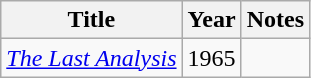<table class="wikitable">
<tr>
<th>Title</th>
<th>Year</th>
<th>Notes</th>
</tr>
<tr>
<td><em><a href='#'>The Last Analysis</a></em></td>
<td>1965</td>
<td></td>
</tr>
</table>
